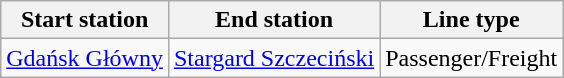<table class="wikitable">
<tr>
<th>Start station</th>
<th>End station</th>
<th>Line type</th>
</tr>
<tr>
<td><a href='#'>Gdańsk Główny</a></td>
<td><a href='#'>Stargard Szczeciński</a></td>
<td>Passenger/Freight</td>
</tr>
</table>
